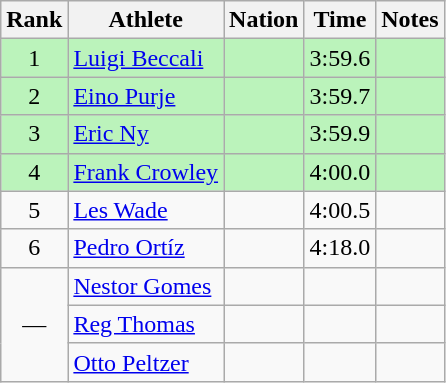<table class="wikitable sortable" style="text-align:center">
<tr>
<th>Rank</th>
<th>Athlete</th>
<th>Nation</th>
<th>Time</th>
<th>Notes</th>
</tr>
<tr bgcolor=bbf3bb>
<td>1</td>
<td align=left><a href='#'>Luigi Beccali</a></td>
<td align=left></td>
<td>3:59.6</td>
<td></td>
</tr>
<tr bgcolor=bbf3bb>
<td>2</td>
<td align=left><a href='#'>Eino Purje</a></td>
<td align=left></td>
<td>3:59.7</td>
<td></td>
</tr>
<tr bgcolor=bbf3bb>
<td>3</td>
<td align=left><a href='#'>Eric Ny</a></td>
<td align=left></td>
<td>3:59.9</td>
<td></td>
</tr>
<tr bgcolor=bbf3bb>
<td>4</td>
<td align=left><a href='#'>Frank Crowley</a></td>
<td align=left></td>
<td>4:00.0</td>
<td></td>
</tr>
<tr>
<td>5</td>
<td align=left><a href='#'>Les Wade</a></td>
<td align=left></td>
<td>4:00.5</td>
<td></td>
</tr>
<tr>
<td>6</td>
<td align=left><a href='#'>Pedro Ortíz</a></td>
<td align=left></td>
<td>4:18.0</td>
<td></td>
</tr>
<tr>
<td rowspan=3 data-sort-value=7>—</td>
<td align=left><a href='#'>Nestor Gomes</a></td>
<td align=left></td>
<td></td>
<td></td>
</tr>
<tr>
<td align=left><a href='#'>Reg Thomas</a></td>
<td align=left></td>
<td></td>
<td></td>
</tr>
<tr>
<td align=left><a href='#'>Otto Peltzer</a></td>
<td align=left></td>
<td></td>
<td></td>
</tr>
</table>
